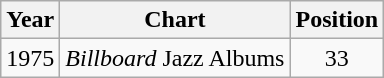<table class="wikitable">
<tr>
<th>Year</th>
<th>Chart</th>
<th>Position</th>
</tr>
<tr>
<td>1975</td>
<td><em>Billboard</em> Jazz Albums</td>
<td align="center">33</td>
</tr>
</table>
